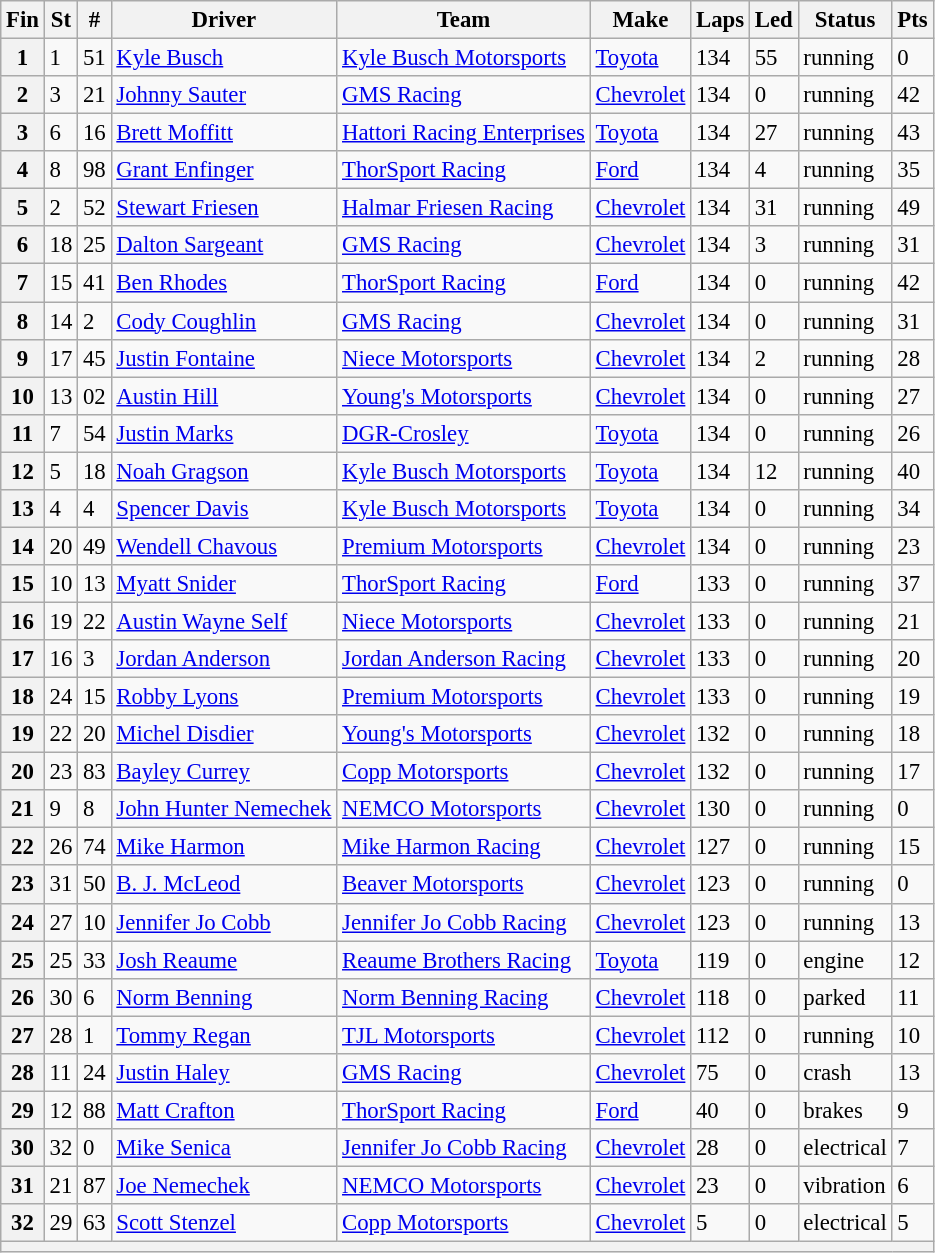<table class="wikitable" style="font-size:95%">
<tr>
<th>Fin</th>
<th>St</th>
<th>#</th>
<th>Driver</th>
<th>Team</th>
<th>Make</th>
<th>Laps</th>
<th>Led</th>
<th>Status</th>
<th>Pts</th>
</tr>
<tr>
<th>1</th>
<td>1</td>
<td>51</td>
<td><a href='#'>Kyle Busch</a></td>
<td><a href='#'>Kyle Busch Motorsports</a></td>
<td><a href='#'>Toyota</a></td>
<td>134</td>
<td>55</td>
<td>running</td>
<td>0</td>
</tr>
<tr>
<th>2</th>
<td>3</td>
<td>21</td>
<td><a href='#'>Johnny Sauter</a></td>
<td><a href='#'>GMS Racing</a></td>
<td><a href='#'>Chevrolet</a></td>
<td>134</td>
<td>0</td>
<td>running</td>
<td>42</td>
</tr>
<tr>
<th>3</th>
<td>6</td>
<td>16</td>
<td><a href='#'>Brett Moffitt</a></td>
<td><a href='#'>Hattori Racing Enterprises</a></td>
<td><a href='#'>Toyota</a></td>
<td>134</td>
<td>27</td>
<td>running</td>
<td>43</td>
</tr>
<tr>
<th>4</th>
<td>8</td>
<td>98</td>
<td><a href='#'>Grant Enfinger</a></td>
<td><a href='#'>ThorSport Racing</a></td>
<td><a href='#'>Ford</a></td>
<td>134</td>
<td>4</td>
<td>running</td>
<td>35</td>
</tr>
<tr>
<th>5</th>
<td>2</td>
<td>52</td>
<td><a href='#'>Stewart Friesen</a></td>
<td><a href='#'>Halmar Friesen Racing</a></td>
<td><a href='#'>Chevrolet</a></td>
<td>134</td>
<td>31</td>
<td>running</td>
<td>49</td>
</tr>
<tr>
<th>6</th>
<td>18</td>
<td>25</td>
<td><a href='#'>Dalton Sargeant</a></td>
<td><a href='#'>GMS Racing</a></td>
<td><a href='#'>Chevrolet</a></td>
<td>134</td>
<td>3</td>
<td>running</td>
<td>31</td>
</tr>
<tr>
<th>7</th>
<td>15</td>
<td>41</td>
<td><a href='#'>Ben Rhodes</a></td>
<td><a href='#'>ThorSport Racing</a></td>
<td><a href='#'>Ford</a></td>
<td>134</td>
<td>0</td>
<td>running</td>
<td>42</td>
</tr>
<tr>
<th>8</th>
<td>14</td>
<td>2</td>
<td><a href='#'>Cody Coughlin</a></td>
<td><a href='#'>GMS Racing</a></td>
<td><a href='#'>Chevrolet</a></td>
<td>134</td>
<td>0</td>
<td>running</td>
<td>31</td>
</tr>
<tr>
<th>9</th>
<td>17</td>
<td>45</td>
<td><a href='#'>Justin Fontaine</a></td>
<td><a href='#'>Niece Motorsports</a></td>
<td><a href='#'>Chevrolet</a></td>
<td>134</td>
<td>2</td>
<td>running</td>
<td>28</td>
</tr>
<tr>
<th>10</th>
<td>13</td>
<td>02</td>
<td><a href='#'>Austin Hill</a></td>
<td><a href='#'>Young's Motorsports</a></td>
<td><a href='#'>Chevrolet</a></td>
<td>134</td>
<td>0</td>
<td>running</td>
<td>27</td>
</tr>
<tr>
<th>11</th>
<td>7</td>
<td>54</td>
<td><a href='#'>Justin Marks</a></td>
<td><a href='#'>DGR-Crosley</a></td>
<td><a href='#'>Toyota</a></td>
<td>134</td>
<td>0</td>
<td>running</td>
<td>26</td>
</tr>
<tr>
<th>12</th>
<td>5</td>
<td>18</td>
<td><a href='#'>Noah Gragson</a></td>
<td><a href='#'>Kyle Busch Motorsports</a></td>
<td><a href='#'>Toyota</a></td>
<td>134</td>
<td>12</td>
<td>running</td>
<td>40</td>
</tr>
<tr>
<th>13</th>
<td>4</td>
<td>4</td>
<td><a href='#'>Spencer Davis</a></td>
<td><a href='#'>Kyle Busch Motorsports</a></td>
<td><a href='#'>Toyota</a></td>
<td>134</td>
<td>0</td>
<td>running</td>
<td>34</td>
</tr>
<tr>
<th>14</th>
<td>20</td>
<td>49</td>
<td><a href='#'>Wendell Chavous</a></td>
<td><a href='#'>Premium Motorsports</a></td>
<td><a href='#'>Chevrolet</a></td>
<td>134</td>
<td>0</td>
<td>running</td>
<td>23</td>
</tr>
<tr>
<th>15</th>
<td>10</td>
<td>13</td>
<td><a href='#'>Myatt Snider</a></td>
<td><a href='#'>ThorSport Racing</a></td>
<td><a href='#'>Ford</a></td>
<td>133</td>
<td>0</td>
<td>running</td>
<td>37</td>
</tr>
<tr>
<th>16</th>
<td>19</td>
<td>22</td>
<td><a href='#'>Austin Wayne Self</a></td>
<td><a href='#'>Niece Motorsports</a></td>
<td><a href='#'>Chevrolet</a></td>
<td>133</td>
<td>0</td>
<td>running</td>
<td>21</td>
</tr>
<tr>
<th>17</th>
<td>16</td>
<td>3</td>
<td><a href='#'>Jordan Anderson</a></td>
<td><a href='#'>Jordan Anderson Racing</a></td>
<td><a href='#'>Chevrolet</a></td>
<td>133</td>
<td>0</td>
<td>running</td>
<td>20</td>
</tr>
<tr>
<th>18</th>
<td>24</td>
<td>15</td>
<td><a href='#'>Robby Lyons</a></td>
<td><a href='#'>Premium Motorsports</a></td>
<td><a href='#'>Chevrolet</a></td>
<td>133</td>
<td>0</td>
<td>running</td>
<td>19</td>
</tr>
<tr>
<th>19</th>
<td>22</td>
<td>20</td>
<td><a href='#'>Michel Disdier</a></td>
<td><a href='#'>Young's Motorsports</a></td>
<td><a href='#'>Chevrolet</a></td>
<td>132</td>
<td>0</td>
<td>running</td>
<td>18</td>
</tr>
<tr>
<th>20</th>
<td>23</td>
<td>83</td>
<td><a href='#'>Bayley Currey</a></td>
<td><a href='#'>Copp Motorsports</a></td>
<td><a href='#'>Chevrolet</a></td>
<td>132</td>
<td>0</td>
<td>running</td>
<td>17</td>
</tr>
<tr>
<th>21</th>
<td>9</td>
<td>8</td>
<td><a href='#'>John Hunter Nemechek</a></td>
<td><a href='#'>NEMCO Motorsports</a></td>
<td><a href='#'>Chevrolet</a></td>
<td>130</td>
<td>0</td>
<td>running</td>
<td>0</td>
</tr>
<tr>
<th>22</th>
<td>26</td>
<td>74</td>
<td><a href='#'>Mike Harmon</a></td>
<td><a href='#'>Mike Harmon Racing</a></td>
<td><a href='#'>Chevrolet</a></td>
<td>127</td>
<td>0</td>
<td>running</td>
<td>15</td>
</tr>
<tr>
<th>23</th>
<td>31</td>
<td>50</td>
<td><a href='#'>B. J. McLeod</a></td>
<td><a href='#'>Beaver Motorsports</a></td>
<td><a href='#'>Chevrolet</a></td>
<td>123</td>
<td>0</td>
<td>running</td>
<td>0</td>
</tr>
<tr>
<th>24</th>
<td>27</td>
<td>10</td>
<td><a href='#'>Jennifer Jo Cobb</a></td>
<td><a href='#'>Jennifer Jo Cobb Racing</a></td>
<td><a href='#'>Chevrolet</a></td>
<td>123</td>
<td>0</td>
<td>running</td>
<td>13</td>
</tr>
<tr>
<th>25</th>
<td>25</td>
<td>33</td>
<td><a href='#'>Josh Reaume</a></td>
<td><a href='#'>Reaume Brothers Racing</a></td>
<td><a href='#'>Toyota</a></td>
<td>119</td>
<td>0</td>
<td>engine</td>
<td>12</td>
</tr>
<tr>
<th>26</th>
<td>30</td>
<td>6</td>
<td><a href='#'>Norm Benning</a></td>
<td><a href='#'>Norm Benning Racing</a></td>
<td><a href='#'>Chevrolet</a></td>
<td>118</td>
<td>0</td>
<td>parked</td>
<td>11</td>
</tr>
<tr>
<th>27</th>
<td>28</td>
<td>1</td>
<td><a href='#'>Tommy Regan</a></td>
<td><a href='#'>TJL Motorsports</a></td>
<td><a href='#'>Chevrolet</a></td>
<td>112</td>
<td>0</td>
<td>running</td>
<td>10</td>
</tr>
<tr>
<th>28</th>
<td>11</td>
<td>24</td>
<td><a href='#'>Justin Haley</a></td>
<td><a href='#'>GMS Racing</a></td>
<td><a href='#'>Chevrolet</a></td>
<td>75</td>
<td>0</td>
<td>crash</td>
<td>13</td>
</tr>
<tr>
<th>29</th>
<td>12</td>
<td>88</td>
<td><a href='#'>Matt Crafton</a></td>
<td><a href='#'>ThorSport Racing</a></td>
<td><a href='#'>Ford</a></td>
<td>40</td>
<td>0</td>
<td>brakes</td>
<td>9</td>
</tr>
<tr>
<th>30</th>
<td>32</td>
<td>0</td>
<td><a href='#'>Mike Senica</a></td>
<td><a href='#'>Jennifer Jo Cobb Racing</a></td>
<td><a href='#'>Chevrolet</a></td>
<td>28</td>
<td>0</td>
<td>electrical</td>
<td>7</td>
</tr>
<tr>
<th>31</th>
<td>21</td>
<td>87</td>
<td><a href='#'>Joe Nemechek</a></td>
<td><a href='#'>NEMCO Motorsports</a></td>
<td><a href='#'>Chevrolet</a></td>
<td>23</td>
<td>0</td>
<td>vibration</td>
<td>6</td>
</tr>
<tr>
<th>32</th>
<td>29</td>
<td>63</td>
<td><a href='#'>Scott Stenzel</a></td>
<td><a href='#'>Copp Motorsports</a></td>
<td><a href='#'>Chevrolet</a></td>
<td>5</td>
<td>0</td>
<td>electrical</td>
<td>5</td>
</tr>
<tr>
<th colspan="10"></th>
</tr>
</table>
